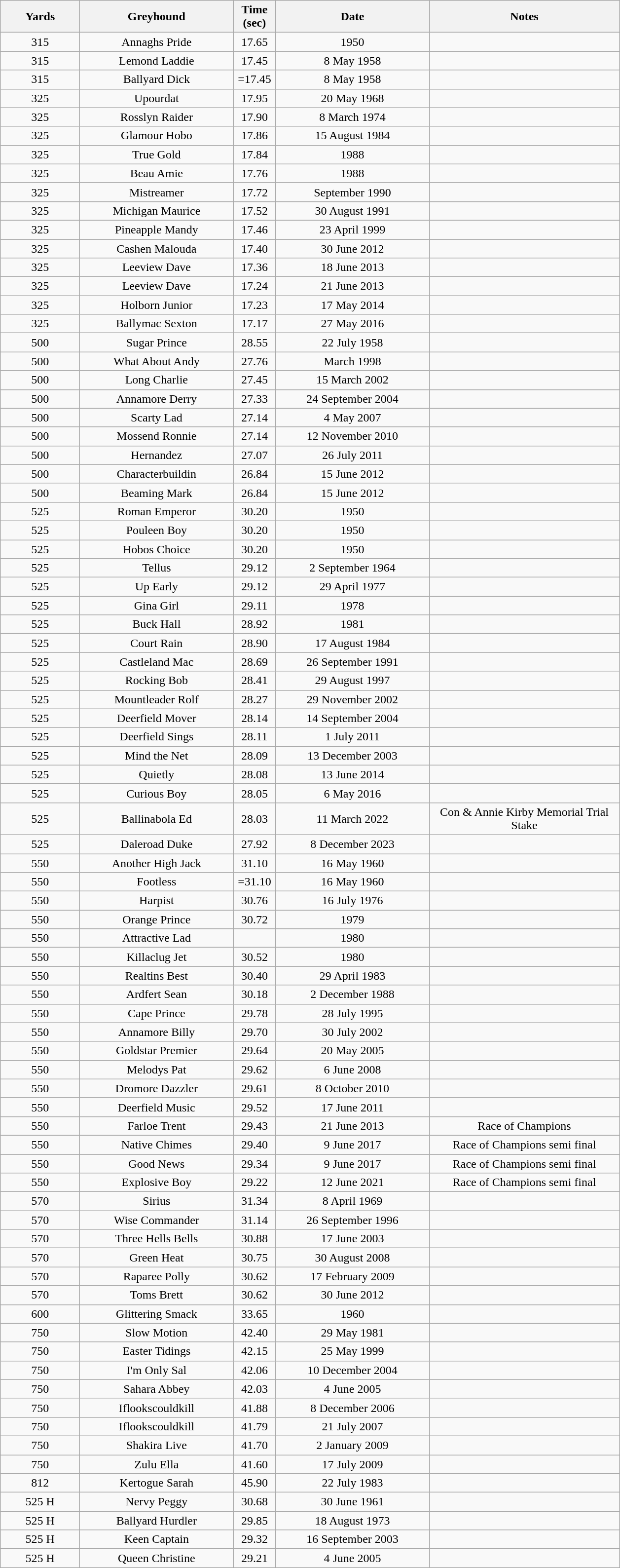<table class="wikitable" style="font-size: 100%">
<tr>
<th width=100>Yards</th>
<th width=200>Greyhound</th>
<th width=50>Time (sec)</th>
<th width=200>Date</th>
<th width=250>Notes</th>
</tr>
<tr align=center>
<td>315</td>
<td>Annaghs Pride</td>
<td>17.65</td>
<td>1950</td>
<td></td>
</tr>
<tr align=center>
<td>315</td>
<td>Lemond Laddie</td>
<td>17.45</td>
<td>8 May 1958</td>
<td></td>
</tr>
<tr align=center>
<td>315</td>
<td>Ballyard Dick</td>
<td>=17.45</td>
<td>8 May 1958</td>
<td></td>
</tr>
<tr align=center>
<td>325</td>
<td>Upourdat</td>
<td>17.95</td>
<td>20 May 1968</td>
<td></td>
</tr>
<tr align=center>
<td>325</td>
<td>Rosslyn Raider</td>
<td>17.90</td>
<td>8 March 1974</td>
<td></td>
</tr>
<tr align=center>
<td>325</td>
<td>Glamour Hobo</td>
<td>17.86</td>
<td>15 August 1984</td>
<td></td>
</tr>
<tr align=center>
<td>325</td>
<td>True Gold</td>
<td>17.84</td>
<td>1988</td>
<td></td>
</tr>
<tr align=center>
<td>325</td>
<td>Beau Amie</td>
<td>17.76</td>
<td>1988</td>
<td></td>
</tr>
<tr align=center>
<td>325</td>
<td>Mistreamer</td>
<td>17.72</td>
<td>September 1990</td>
<td></td>
</tr>
<tr align=center>
<td>325</td>
<td>Michigan Maurice</td>
<td>17.52</td>
<td>30 August 1991</td>
<td></td>
</tr>
<tr align=center>
<td>325</td>
<td>Pineapple Mandy</td>
<td>17.46</td>
<td>23 April 1999</td>
<td></td>
</tr>
<tr align=center>
<td>325</td>
<td>Cashen Malouda</td>
<td>17.40</td>
<td>30 June 2012</td>
<td></td>
</tr>
<tr align=center>
<td>325</td>
<td>Leeview Dave</td>
<td>17.36</td>
<td>18 June 2013</td>
<td></td>
</tr>
<tr align=center>
<td>325</td>
<td>Leeview Dave</td>
<td>17.24</td>
<td>21 June 2013</td>
<td></td>
</tr>
<tr align=center>
<td>325</td>
<td>Holborn Junior</td>
<td>17.23</td>
<td>17 May 2014</td>
<td></td>
</tr>
<tr align=center>
<td>325</td>
<td>Ballymac Sexton</td>
<td>17.17</td>
<td>27 May 2016</td>
<td></td>
</tr>
<tr align=center>
<td>500</td>
<td>Sugar Prince</td>
<td>28.55</td>
<td>22 July 1958</td>
<td></td>
</tr>
<tr align=center>
<td>500</td>
<td>What About Andy</td>
<td>27.76</td>
<td>March 1998</td>
<td></td>
</tr>
<tr align=center>
<td>500</td>
<td>Long Charlie</td>
<td>27.45</td>
<td>15 March 2002</td>
<td></td>
</tr>
<tr align=center>
<td>500</td>
<td>Annamore Derry</td>
<td>27.33</td>
<td>24 September 2004</td>
<td></td>
</tr>
<tr align=center>
<td>500</td>
<td>Scarty Lad</td>
<td>27.14</td>
<td>4 May 2007</td>
<td></td>
</tr>
<tr align=center>
<td>500</td>
<td>Mossend Ronnie</td>
<td>27.14</td>
<td>12 November 2010</td>
<td></td>
</tr>
<tr align=center>
<td>500</td>
<td>Hernandez</td>
<td>27.07</td>
<td>26 July 2011</td>
<td></td>
</tr>
<tr align=center>
<td>500</td>
<td>Characterbuildin</td>
<td>26.84</td>
<td>15 June 2012</td>
<td></td>
</tr>
<tr align=center>
<td>500</td>
<td>Beaming Mark</td>
<td>26.84</td>
<td>15 June 2012</td>
<td></td>
</tr>
<tr align=center>
<td>525</td>
<td>Roman Emperor</td>
<td>30.20</td>
<td>1950</td>
<td></td>
</tr>
<tr align=center>
<td>525</td>
<td>Pouleen Boy</td>
<td>30.20</td>
<td>1950</td>
<td></td>
</tr>
<tr align=center>
<td>525</td>
<td>Hobos Choice</td>
<td>30.20</td>
<td>1950</td>
<td></td>
</tr>
<tr align=center>
<td>525</td>
<td>Tellus</td>
<td>29.12</td>
<td>2 September 1964</td>
<td></td>
</tr>
<tr align=center>
<td>525</td>
<td>Up Early</td>
<td>29.12</td>
<td>29 April 1977</td>
<td></td>
</tr>
<tr align=center>
<td>525</td>
<td>Gina Girl</td>
<td>29.11</td>
<td>1978</td>
<td></td>
</tr>
<tr align=center>
<td>525</td>
<td>Buck Hall</td>
<td>28.92</td>
<td>1981</td>
<td></td>
</tr>
<tr align=center>
<td>525</td>
<td>Court Rain</td>
<td>28.90</td>
<td>17 August 1984</td>
<td></td>
</tr>
<tr align=center>
<td>525</td>
<td>Castleland Mac</td>
<td>28.69</td>
<td>26 September 1991</td>
<td></td>
</tr>
<tr align=center>
<td>525</td>
<td>Rocking Bob</td>
<td>28.41</td>
<td>29 August 1997</td>
<td></td>
</tr>
<tr align=center>
<td>525</td>
<td>Mountleader Rolf</td>
<td>28.27</td>
<td>29 November 2002</td>
<td></td>
</tr>
<tr align=center>
<td>525</td>
<td>Deerfield Mover</td>
<td>28.14</td>
<td>14 September 2004</td>
<td></td>
</tr>
<tr align=center>
<td>525</td>
<td>Deerfield Sings</td>
<td>28.11</td>
<td>1 July 2011</td>
<td></td>
</tr>
<tr align=center>
<td>525</td>
<td>Mind the Net</td>
<td>28.09</td>
<td>13 December 2003</td>
<td></td>
</tr>
<tr align=center>
<td>525</td>
<td>Quietly</td>
<td>28.08</td>
<td>13 June 2014</td>
<td></td>
</tr>
<tr align=center>
<td>525</td>
<td>Curious Boy</td>
<td>28.05</td>
<td>6 May 2016</td>
<td></td>
</tr>
<tr align=center>
<td>525</td>
<td>Ballinabola Ed</td>
<td>28.03</td>
<td>11 March 2022</td>
<td>Con & Annie Kirby Memorial Trial Stake</td>
</tr>
<tr align=center>
<td>525</td>
<td>Daleroad Duke</td>
<td>27.92</td>
<td>8 December 2023</td>
<td></td>
</tr>
<tr align=center>
<td>550</td>
<td>Another High Jack</td>
<td>31.10</td>
<td>16 May 1960</td>
<td></td>
</tr>
<tr align=center>
<td>550</td>
<td>Footless</td>
<td>=31.10</td>
<td>16 May 1960</td>
<td></td>
</tr>
<tr align=center>
<td>550</td>
<td>Harpist</td>
<td>30.76</td>
<td>16 July 1976</td>
<td></td>
</tr>
<tr align=center>
<td>550</td>
<td>Orange Prince</td>
<td>30.72</td>
<td>1979</td>
<td></td>
</tr>
<tr align=center>
<td>550</td>
<td>Attractive Lad</td>
<td></td>
<td>1980</td>
<td></td>
</tr>
<tr align=center>
<td>550</td>
<td>Killaclug Jet</td>
<td>30.52</td>
<td>1980</td>
<td></td>
</tr>
<tr align=center>
<td>550</td>
<td>Realtins Best</td>
<td>30.40</td>
<td>29 April 1983</td>
<td></td>
</tr>
<tr align=center>
<td>550</td>
<td>Ardfert Sean</td>
<td>30.18</td>
<td>2 December 1988</td>
<td></td>
</tr>
<tr align=center>
<td>550</td>
<td>Cape Prince</td>
<td>29.78</td>
<td>28 July 1995</td>
<td></td>
</tr>
<tr align=center>
<td>550</td>
<td>Annamore Billy</td>
<td>29.70</td>
<td>30 July 2002</td>
<td></td>
</tr>
<tr align=center>
<td>550</td>
<td>Goldstar Premier</td>
<td>29.64</td>
<td>20 May 2005</td>
<td></td>
</tr>
<tr align=center>
<td>550</td>
<td>Melodys Pat</td>
<td>29.62</td>
<td>6 June 2008</td>
<td></td>
</tr>
<tr align=center>
<td>550</td>
<td>Dromore Dazzler</td>
<td>29.61</td>
<td>8 October 2010</td>
<td></td>
</tr>
<tr align=center>
<td>550</td>
<td>Deerfield Music</td>
<td>29.52</td>
<td>17 June 2011</td>
<td></td>
</tr>
<tr align=center>
<td>550</td>
<td>Farloe Trent</td>
<td>29.43</td>
<td>21 June 2013</td>
<td>Race of Champions</td>
</tr>
<tr align=center>
<td>550</td>
<td>Native Chimes</td>
<td>29.40</td>
<td>9 June 2017</td>
<td>Race of Champions semi final</td>
</tr>
<tr align=center>
<td>550</td>
<td>Good News</td>
<td>29.34</td>
<td>9 June 2017</td>
<td>Race of Champions semi final</td>
</tr>
<tr align=center>
<td>550</td>
<td>Explosive Boy</td>
<td>29.22</td>
<td>12 June 2021</td>
<td>Race of Champions semi final</td>
</tr>
<tr align=center>
<td>570</td>
<td>Sirius</td>
<td>31.34</td>
<td>8 April 1969</td>
<td></td>
</tr>
<tr align=center>
<td>570</td>
<td>Wise Commander</td>
<td>31.14</td>
<td>26 September 1996</td>
<td></td>
</tr>
<tr align=center>
<td>570</td>
<td>Three Hells Bells</td>
<td>30.88</td>
<td>17 June 2003</td>
<td></td>
</tr>
<tr align=center>
<td>570</td>
<td>Green Heat</td>
<td>30.75</td>
<td>30 August 2008</td>
<td></td>
</tr>
<tr align=center>
<td>570</td>
<td>Raparee Polly</td>
<td>30.62</td>
<td>17 February 2009</td>
<td></td>
</tr>
<tr align=center>
<td>570</td>
<td>Toms Brett</td>
<td>30.62</td>
<td>30 June 2012</td>
<td></td>
</tr>
<tr align=center>
<td>600</td>
<td>Glittering Smack</td>
<td>33.65</td>
<td>1960</td>
<td></td>
</tr>
<tr align=center>
<td>750</td>
<td>Slow Motion</td>
<td>42.40</td>
<td>29 May 1981</td>
<td></td>
</tr>
<tr align=center>
<td>750</td>
<td>Easter Tidings</td>
<td>42.15</td>
<td>25 May 1999</td>
<td></td>
</tr>
<tr align=center>
<td>750</td>
<td>I'm Only Sal</td>
<td>42.06</td>
<td>10 December 2004</td>
<td></td>
</tr>
<tr align=center>
<td>750</td>
<td>Sahara Abbey</td>
<td>42.03</td>
<td>4 June 2005</td>
<td></td>
</tr>
<tr align=center>
<td>750</td>
<td>Iflookscouldkill</td>
<td>41.88</td>
<td>8 December 2006</td>
<td></td>
</tr>
<tr align=center>
<td>750</td>
<td>Iflookscouldkill</td>
<td>41.79</td>
<td>21 July 2007</td>
<td></td>
</tr>
<tr align=center>
<td>750</td>
<td>Shakira Live</td>
<td>41.70</td>
<td>2 January 2009</td>
<td></td>
</tr>
<tr align=center>
<td>750</td>
<td>Zulu Ella</td>
<td>41.60</td>
<td>17 July 2009</td>
<td></td>
</tr>
<tr align=center>
<td>812</td>
<td>Kertogue Sarah</td>
<td>45.90</td>
<td>22 July 1983</td>
<td></td>
</tr>
<tr align=center>
<td>525 H</td>
<td>Nervy Peggy</td>
<td>30.68</td>
<td>30 June 1961</td>
<td></td>
</tr>
<tr align=center>
<td>525 H</td>
<td>Ballyard Hurdler</td>
<td>29.85</td>
<td>18 August 1973</td>
<td></td>
</tr>
<tr align=center>
<td>525 H</td>
<td>Keen Captain</td>
<td>29.32</td>
<td>16 September 2003</td>
<td></td>
</tr>
<tr align=center>
<td>525 H</td>
<td>Queen Christine</td>
<td>29.21</td>
<td>4 June 2005</td>
<td></td>
</tr>
</table>
